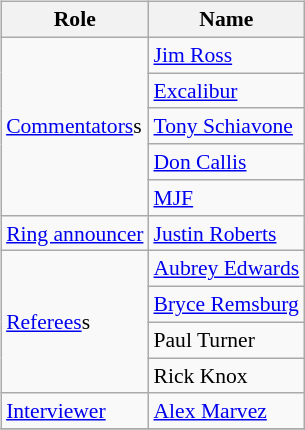<table class=wikitable style="font-size:90%; margin: 0.5em 0 0.5em 1em; float: right; clear: right;">
<tr>
<th>Role</th>
<th>Name</th>
</tr>
<tr>
<td rowspan=5><a href='#'>Commentators</a>s</td>
<td><a href='#'>Jim Ross</a></td>
</tr>
<tr>
<td><a href='#'>Excalibur</a></td>
</tr>
<tr>
<td><a href='#'>Tony Schiavone</a></td>
</tr>
<tr>
<td><a href='#'>Don Callis</a> </td>
</tr>
<tr>
<td><a href='#'>MJF</a> </td>
</tr>
<tr>
<td><a href='#'>Ring announcer</a></td>
<td><a href='#'>Justin Roberts</a></td>
</tr>
<tr>
<td rowspan=4><a href='#'>Referees</a>s</td>
<td><a href='#'>Aubrey Edwards</a></td>
</tr>
<tr>
<td><a href='#'>Bryce Remsburg</a></td>
</tr>
<tr>
<td>Paul Turner</td>
</tr>
<tr>
<td>Rick Knox</td>
</tr>
<tr>
<td><a href='#'>Interviewer</a></td>
<td><a href='#'>Alex Marvez</a></td>
</tr>
<tr>
</tr>
</table>
